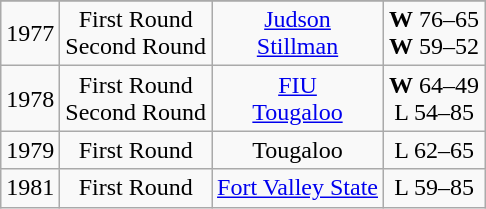<table class="wikitable">
<tr>
</tr>
<tr style="text-align:center;">
<td>1977</td>
<td>First Round<br>Second Round</td>
<td><a href='#'>Judson</a><br><a href='#'>Stillman</a></td>
<td><strong>W</strong> 76–65<br><strong>W</strong> 59–52</td>
</tr>
<tr style="text-align:center;">
<td>1978</td>
<td>First Round<br>Second Round</td>
<td><a href='#'>FIU</a><br><a href='#'>Tougaloo</a></td>
<td><strong>W</strong> 64–49<br>L 54–85</td>
</tr>
<tr style="text-align:center;">
<td>1979</td>
<td>First Round</td>
<td>Tougaloo</td>
<td>L 62–65</td>
</tr>
<tr style="text-align:center;">
<td>1981</td>
<td>First Round</td>
<td><a href='#'>Fort Valley State</a></td>
<td>L 59–85</td>
</tr>
</table>
